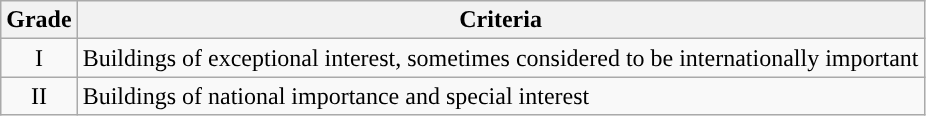<table class="wikitable">
<tr>
<th>Grade</th>
<th>Criteria</th>
</tr>
<tr>
<td align="center" >I</td>
<td>Buildings of exceptional interest, sometimes considered to be internationally important</td>
</tr>
<tr>
<td align="center" >II</td>
<td>Buildings of national importance and special interest</td>
</tr>
</table>
